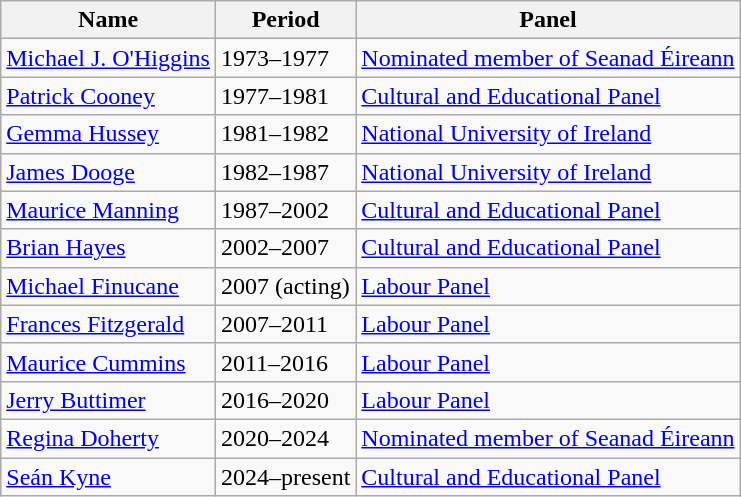<table class="wikitable">
<tr>
<th>Name</th>
<th>Period</th>
<th>Panel</th>
</tr>
<tr>
<td><a href='#'>Michael J. O'Higgins</a></td>
<td>1973–1977</td>
<td><a href='#'>Nominated member of Seanad Éireann</a></td>
</tr>
<tr>
<td><a href='#'>Patrick Cooney</a></td>
<td>1977–1981</td>
<td><a href='#'>Cultural and Educational Panel</a></td>
</tr>
<tr>
<td><a href='#'>Gemma Hussey</a></td>
<td>1981–1982</td>
<td><a href='#'>National University of Ireland</a></td>
</tr>
<tr>
<td><a href='#'>James Dooge</a></td>
<td>1982–1987</td>
<td><a href='#'>National University of Ireland</a></td>
</tr>
<tr>
<td><a href='#'>Maurice Manning</a></td>
<td>1987–2002</td>
<td><a href='#'>Cultural and Educational Panel</a></td>
</tr>
<tr>
<td><a href='#'>Brian Hayes</a></td>
<td>2002–2007</td>
<td><a href='#'>Cultural and Educational Panel</a></td>
</tr>
<tr>
<td><a href='#'>Michael Finucane</a></td>
<td>2007 (acting)</td>
<td><a href='#'>Labour Panel</a></td>
</tr>
<tr>
<td><a href='#'>Frances Fitzgerald</a></td>
<td>2007–2011</td>
<td><a href='#'>Labour Panel</a></td>
</tr>
<tr>
<td><a href='#'>Maurice Cummins</a></td>
<td>2011–2016</td>
<td><a href='#'>Labour Panel</a></td>
</tr>
<tr>
<td><a href='#'>Jerry Buttimer</a></td>
<td>2016–2020</td>
<td><a href='#'>Labour Panel</a></td>
</tr>
<tr>
<td><a href='#'>Regina Doherty</a></td>
<td>2020–2024</td>
<td><a href='#'>Nominated member of Seanad Éireann</a></td>
</tr>
<tr>
<td><a href='#'>Seán Kyne</a></td>
<td>2024–present</td>
<td><a href='#'>Cultural and Educational Panel</a></td>
</tr>
</table>
